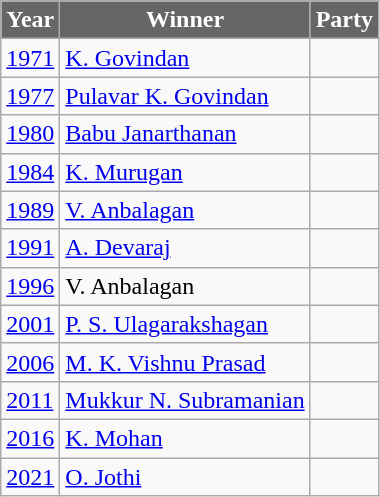<table class="wikitable sortable">
<tr>
<th style="background-color:#666666; color:white">Year</th>
<th style="background-color:#666666; color:white">Winner</th>
<th style="background-color:#666666; color:white" colspan="2">Party</th>
</tr>
<tr>
<td><a href='#'>1971</a></td>
<td><a href='#'>K. Govindan</a></td>
<td></td>
</tr>
<tr>
<td><a href='#'>1977</a></td>
<td><a href='#'>Pulavar K. Govindan</a></td>
<td></td>
</tr>
<tr>
<td><a href='#'>1980</a></td>
<td><a href='#'>Babu Janarthanan</a></td>
<td></td>
</tr>
<tr>
<td><a href='#'>1984</a></td>
<td><a href='#'>K. Murugan</a></td>
<td></td>
</tr>
<tr>
<td><a href='#'>1989</a></td>
<td><a href='#'>V. Anbalagan</a></td>
<td></td>
</tr>
<tr>
<td><a href='#'>1991</a></td>
<td><a href='#'>A. Devaraj</a></td>
<td></td>
</tr>
<tr>
<td><a href='#'>1996</a></td>
<td>V. Anbalagan</td>
<td></td>
</tr>
<tr>
<td><a href='#'>2001</a></td>
<td><a href='#'>P. S. Ulagarakshagan</a></td>
<td></td>
</tr>
<tr>
<td><a href='#'>2006</a></td>
<td><a href='#'>M. K. Vishnu Prasad</a></td>
<td></td>
</tr>
<tr>
<td><a href='#'>2011</a></td>
<td><a href='#'>Mukkur N. Subramanian</a></td>
<td></td>
</tr>
<tr>
<td><a href='#'>2016</a></td>
<td><a href='#'>K. Mohan</a></td>
<td></td>
</tr>
<tr>
<td><a href='#'>2021</a></td>
<td><a href='#'>O. Jothi</a></td>
<td></td>
</tr>
</table>
